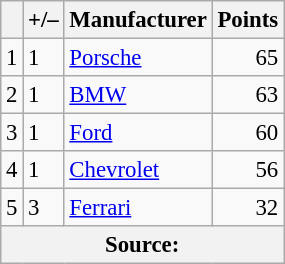<table class="wikitable" style="font-size: 95%;">
<tr>
<th scope="col"></th>
<th scope="col">+/–</th>
<th scope="col">Manufacturer</th>
<th scope="col">Points</th>
</tr>
<tr>
<td align=center>1</td>
<td align="left"> 1</td>
<td> <a href='#'>Porsche</a></td>
<td align=right>65</td>
</tr>
<tr>
<td align=center>2</td>
<td align="left"> 1</td>
<td> <a href='#'>BMW</a></td>
<td align=right>63</td>
</tr>
<tr>
<td align=center>3</td>
<td align="left"> 1</td>
<td> <a href='#'>Ford</a></td>
<td align=right>60</td>
</tr>
<tr>
<td align=center>4</td>
<td align="left"> 1</td>
<td> <a href='#'>Chevrolet</a></td>
<td align=right>56</td>
</tr>
<tr>
<td align=center>5</td>
<td align="left"> 3</td>
<td> <a href='#'>Ferrari</a></td>
<td align=right>32</td>
</tr>
<tr>
<th colspan=5>Source:</th>
</tr>
</table>
